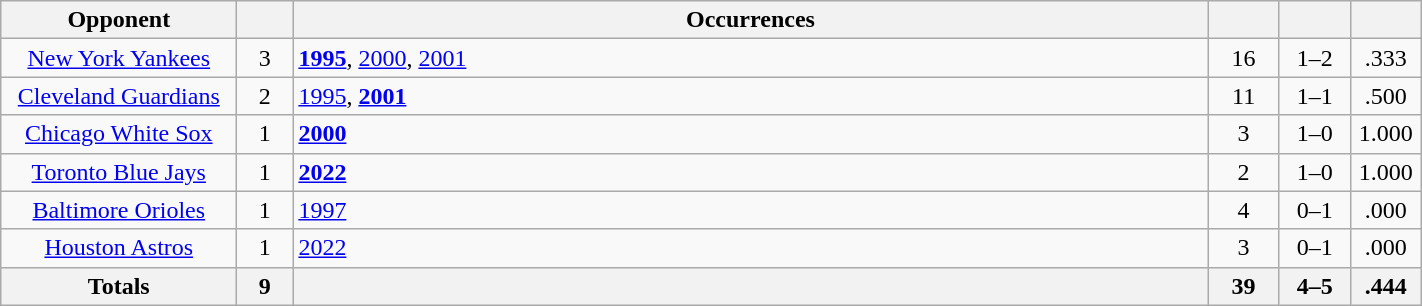<table class="wikitable sortable" style="text-align: center; width: 75%;">
<tr>
<th width="150">Opponent</th>
<th width="30"></th>
<th>Occurrences</th>
<th width="40"></th>
<th width="40"></th>
<th width="40"></th>
</tr>
<tr>
<td><a href='#'>New York Yankees</a></td>
<td>3</td>
<td align=left><strong><a href='#'>1995</a></strong>, <a href='#'>2000</a>, <a href='#'>2001</a></td>
<td>16</td>
<td>1–2</td>
<td>.333</td>
</tr>
<tr>
<td><a href='#'>Cleveland Guardians</a></td>
<td>2</td>
<td align=left><a href='#'>1995</a>, <strong><a href='#'>2001</a></strong></td>
<td>11</td>
<td>1–1</td>
<td>.500</td>
</tr>
<tr>
<td><a href='#'>Chicago White Sox</a></td>
<td>1</td>
<td align=left><strong><a href='#'>2000</a></strong></td>
<td>3</td>
<td>1–0</td>
<td>1.000</td>
</tr>
<tr>
<td><a href='#'>Toronto Blue Jays</a></td>
<td>1</td>
<td align=left><strong><a href='#'>2022</a></strong></td>
<td>2</td>
<td>1–0</td>
<td>1.000</td>
</tr>
<tr>
<td><a href='#'>Baltimore Orioles</a></td>
<td>1</td>
<td align=left><a href='#'>1997</a></td>
<td>4</td>
<td>0–1</td>
<td>.000</td>
</tr>
<tr>
<td><a href='#'>Houston Astros</a></td>
<td>1</td>
<td align=left><a href='#'>2022</a></td>
<td>3</td>
<td>0–1</td>
<td>.000</td>
</tr>
<tr>
<th width="150">Totals</th>
<th width="30">9</th>
<th></th>
<th width="40">39</th>
<th width="40">4–5</th>
<th width="40">.444</th>
</tr>
</table>
